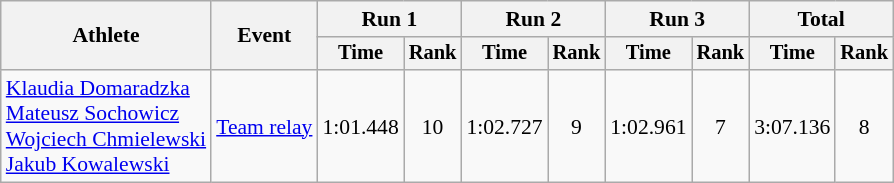<table class="wikitable" style="font-size:90%; text-align:center">
<tr>
<th rowspan=2>Athlete</th>
<th rowspan=2>Event</th>
<th colspan=2>Run 1</th>
<th colspan=2>Run 2</th>
<th colspan=2>Run 3</th>
<th colspan=2>Total</th>
</tr>
<tr style="font-size:95%">
<th>Time</th>
<th>Rank</th>
<th>Time</th>
<th>Rank</th>
<th>Time</th>
<th>Rank</th>
<th>Time</th>
<th>Rank</th>
</tr>
<tr>
<td align=left><a href='#'>Klaudia Domaradzka</a><br><a href='#'>Mateusz Sochowicz</a><br><a href='#'>Wojciech Chmielewski</a><br><a href='#'>Jakub Kowalewski</a></td>
<td align=left><a href='#'>Team relay</a></td>
<td>1:01.448</td>
<td>10</td>
<td>1:02.727</td>
<td>9</td>
<td>1:02.961</td>
<td>7</td>
<td>3:07.136</td>
<td>8</td>
</tr>
</table>
